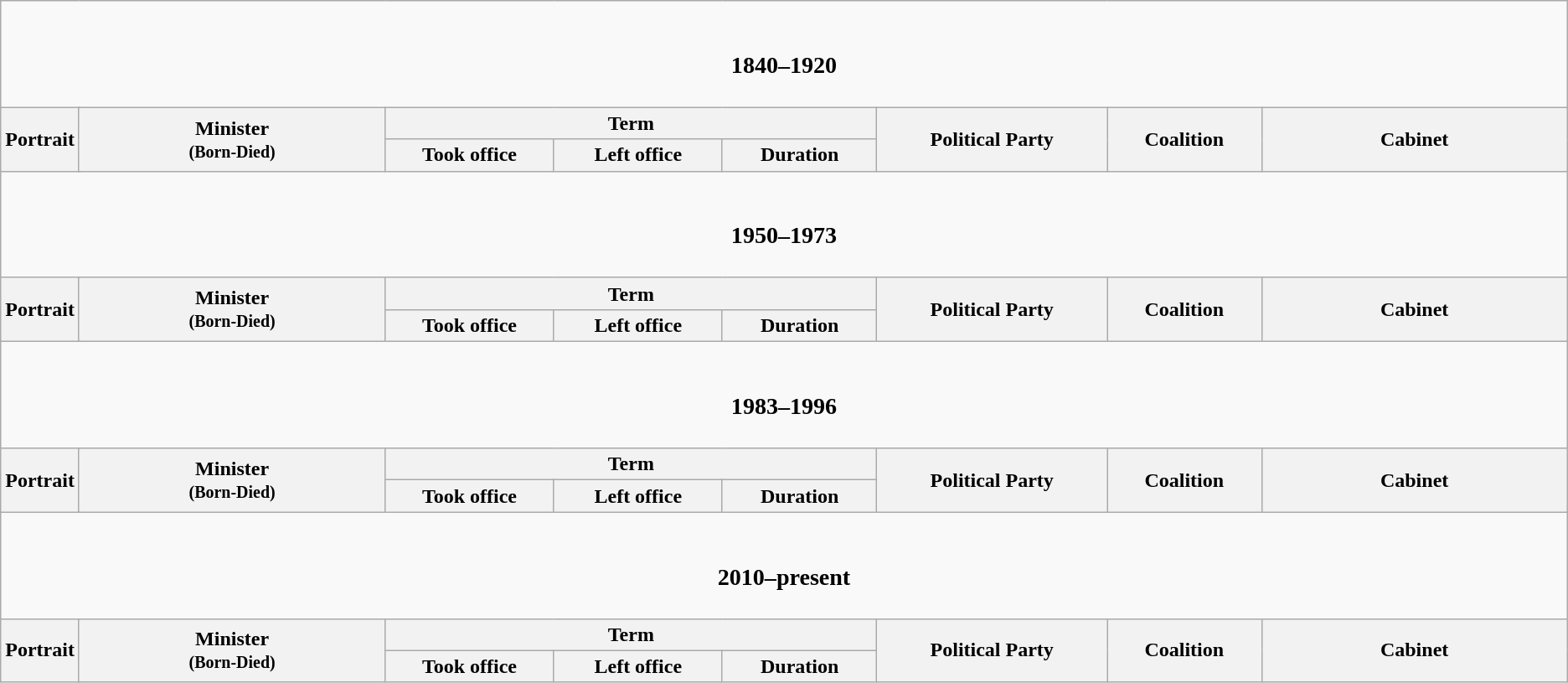<table class="wikitable" style="text-align:center;">
<tr>
<td colspan=9><br><h3>1840–1920</h3></td>
</tr>
<tr>
<th rowspan=2 colspan=2 width=80px>Portrait</th>
<th rowspan=2 width=20%>Minister<br><small>(Born-Died)</small></th>
<th colspan=3>Term</th>
<th rowspan=2 width=15%>Political Party</th>
<th rowspan=2 width=10%>Coalition</th>
<th rowspan=2 width=20%>Cabinet</th>
</tr>
<tr>
<th width=11%>Took office</th>
<th width=11%>Left office</th>
<th width=10%>Duration<br>





















</th>
</tr>
<tr>
<td colspan=9><br><h3>1950–1973</h3></td>
</tr>
<tr>
<th rowspan=2 colspan=2 width=80px>Portrait</th>
<th rowspan=2 width=20%>Minister<br><small>(Born-Died)</small></th>
<th colspan=3>Term</th>
<th rowspan=2 width=15%>Political Party</th>
<th rowspan=2 width=10%>Coalition</th>
<th rowspan=2 width=20%>Cabinet</th>
</tr>
<tr>
<th width=11%>Took office</th>
<th width=11%>Left office</th>
<th width=10%>Duration<br>




</th>
</tr>
<tr>
<td colspan=9><br><h3>1983–1996</h3></td>
</tr>
<tr>
<th rowspan=2 colspan=2 width=80px>Portrait</th>
<th rowspan=2 width=20%>Minister<br><small>(Born-Died)</small></th>
<th colspan=3>Term</th>
<th rowspan=2 width=15%>Political Party</th>
<th rowspan=2 width=10%>Coalition</th>
<th rowspan=2 width=20%>Cabinet</th>
</tr>
<tr>
<th width=11%>Took office</th>
<th width=11%>Left office</th>
<th width=10%>Duration<br>



</th>
</tr>
<tr>
<td colspan=9><br><h3>2010–present</h3></td>
</tr>
<tr>
<th rowspan=2 colspan=2 width=80px>Portrait</th>
<th rowspan=2 width=20%>Minister<br><small>(Born-Died)</small></th>
<th colspan=3>Term</th>
<th rowspan=2 width=15%>Political Party</th>
<th rowspan=2 width=10%>Coalition</th>
<th rowspan=2 width=20%>Cabinet</th>
</tr>
<tr>
<th width=11%>Took office</th>
<th width=11%>Left office</th>
<th width=10%>Duration<br>



</th>
</tr>
</table>
